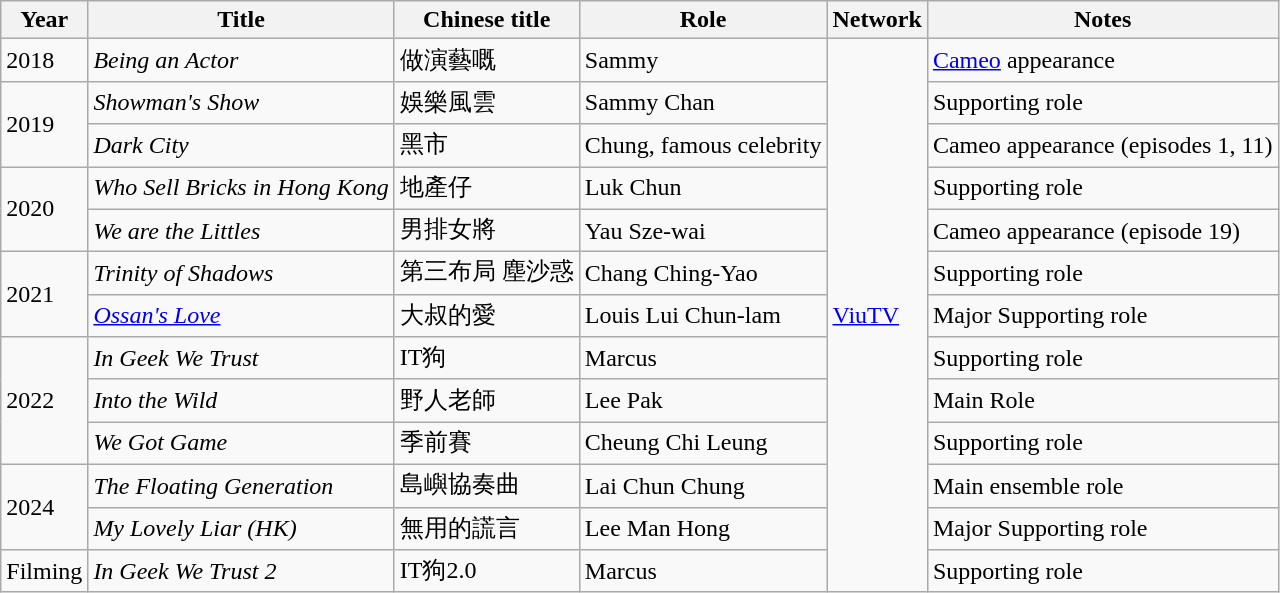<table class="wikitable plainrowheaders">
<tr>
<th>Year</th>
<th>Title</th>
<th>Chinese title</th>
<th>Role</th>
<th>Network</th>
<th>Notes</th>
</tr>
<tr>
<td>2018</td>
<td><em>Being an Actor</em></td>
<td>做演藝嘅</td>
<td>Sammy</td>
<td rowspan="13"><a href='#'>ViuTV</a></td>
<td><a href='#'>Cameo</a> appearance</td>
</tr>
<tr>
<td rowspan="2">2019</td>
<td><em>Showman's Show</em></td>
<td>娛樂風雲</td>
<td>Sammy Chan</td>
<td>Supporting role</td>
</tr>
<tr>
<td><em>Dark City</em></td>
<td>黑市</td>
<td>Chung, famous celebrity</td>
<td>Cameo appearance (episodes 1, 11)</td>
</tr>
<tr>
<td rowspan="2">2020</td>
<td><em>Who Sell Bricks in Hong Kong</em></td>
<td>地產仔</td>
<td>Luk Chun</td>
<td>Supporting role</td>
</tr>
<tr>
<td><em>We are the Littles</em></td>
<td>男排女將</td>
<td>Yau Sze-wai</td>
<td>Cameo appearance (episode 19)</td>
</tr>
<tr>
<td rowspan="2">2021</td>
<td><em>Trinity of Shadows</em></td>
<td>第三布局 塵沙惑</td>
<td>Chang Ching-Yao</td>
<td>Supporting role</td>
</tr>
<tr>
<td><em><a href='#'>Ossan's Love</a></em></td>
<td>大叔的愛</td>
<td>Louis Lui Chun-lam</td>
<td>Major Supporting role</td>
</tr>
<tr>
<td rowspan="3">2022</td>
<td><em>In Geek We Trust</em></td>
<td>IT狗</td>
<td>Marcus</td>
<td>Supporting role</td>
</tr>
<tr>
<td><em>Into the Wild</em></td>
<td>野人老師</td>
<td>Lee Pak</td>
<td>Main Role</td>
</tr>
<tr>
<td><em>We Got Game</em></td>
<td>季前賽</td>
<td>Cheung Chi Leung</td>
<td>Supporting role</td>
</tr>
<tr>
<td rowspan="2">2024</td>
<td><em>The Floating Generation</em></td>
<td>島嶼協奏曲</td>
<td>Lai Chun Chung</td>
<td>Main ensemble role</td>
</tr>
<tr>
<td><em>My Lovely Liar (HK)</em></td>
<td>無用的謊言</td>
<td>Lee Man Hong</td>
<td>Major Supporting role</td>
</tr>
<tr>
<td>Filming</td>
<td><em>In Geek We Trust 2</em></td>
<td>IT狗2.0</td>
<td>Marcus</td>
<td>Supporting role</td>
</tr>
</table>
